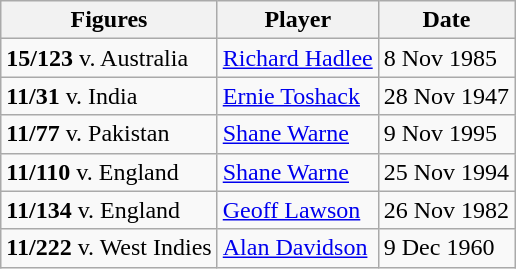<table class="wikitable">
<tr>
<th>Figures</th>
<th>Player</th>
<th>Date</th>
</tr>
<tr>
<td><strong>15/123</strong> v. Australia</td>
<td> <a href='#'>Richard Hadlee</a></td>
<td>8 Nov 1985</td>
</tr>
<tr>
<td><strong>11/31</strong> v. India</td>
<td> <a href='#'>Ernie Toshack</a></td>
<td>28 Nov 1947</td>
</tr>
<tr>
<td><strong>11/77</strong> v. Pakistan</td>
<td> <a href='#'>Shane Warne</a></td>
<td>9 Nov 1995</td>
</tr>
<tr>
<td><strong>11/110</strong> v. England</td>
<td> <a href='#'>Shane Warne</a></td>
<td>25 Nov 1994</td>
</tr>
<tr>
<td><strong>11/134</strong> v. England</td>
<td> <a href='#'>Geoff Lawson</a></td>
<td>26 Nov 1982</td>
</tr>
<tr>
<td><strong>11/222</strong> v. West Indies</td>
<td> <a href='#'>Alan Davidson</a></td>
<td>9 Dec 1960</td>
</tr>
</table>
